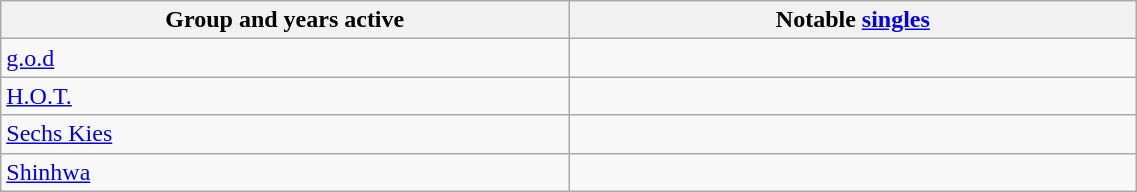<table class="wikitable" style="width:60%">
<tr>
<th style="width:30%">Group and years active</th>
<th style="width:30%">Notable <a href='#'>singles</a></th>
</tr>
<tr>
<td><a href='#'>g.o.d</a> </td>
<td></td>
</tr>
<tr>
<td><a href='#'>H.O.T.</a> </td>
<td></td>
</tr>
<tr>
<td><a href='#'>Sechs Kies</a> </td>
<td></td>
</tr>
<tr>
<td><a href='#'>Shinhwa</a> </td>
<td></td>
</tr>
</table>
